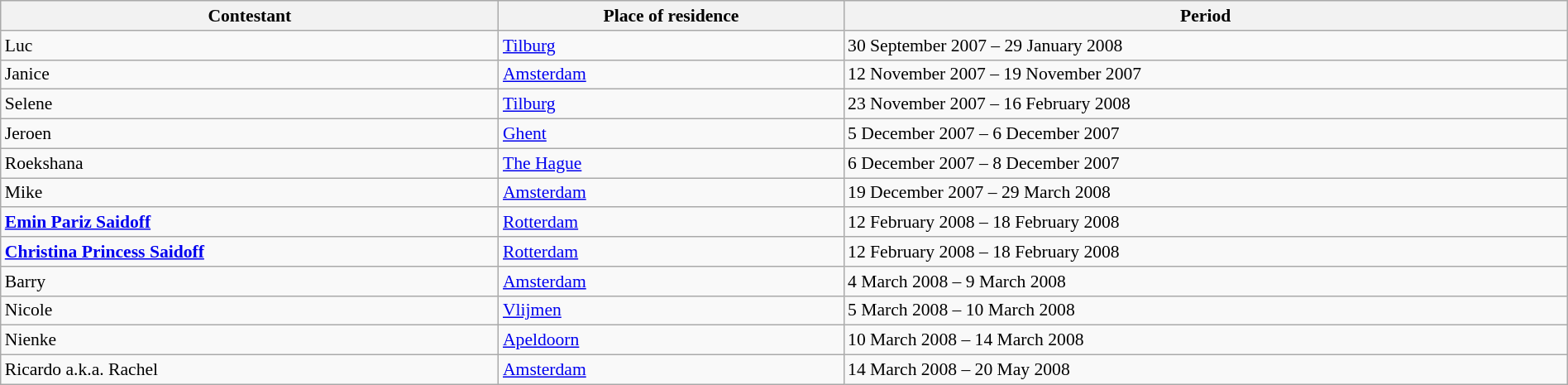<table class="wikitable vatop" style="width:100%; font-size:90%;">
<tr>
<th>Contestant</th>
<th>Place of residence</th>
<th>Period</th>
</tr>
<tr>
<td>Luc</td>
<td><a href='#'>Tilburg</a></td>
<td>30 September 2007 – 29 January 2008</td>
</tr>
<tr>
<td>Janice</td>
<td><a href='#'>Amsterdam</a></td>
<td>12 November 2007 – 19 November 2007</td>
</tr>
<tr>
<td>Selene</td>
<td><a href='#'>Tilburg</a></td>
<td>23 November 2007 – 16 February 2008</td>
</tr>
<tr>
<td>Jeroen</td>
<td><a href='#'>Ghent</a></td>
<td>5 December 2007 – 6 December 2007</td>
</tr>
<tr>
<td>Roekshana</td>
<td><a href='#'>The Hague</a></td>
<td>6 December 2007 – 8 December 2007</td>
</tr>
<tr>
<td>Mike</td>
<td><a href='#'>Amsterdam</a></td>
<td>19 December 2007 – 29 March 2008</td>
</tr>
<tr>
<td><strong><a href='#'>Emin Pariz Saidoff</a></strong></td>
<td><a href='#'>Rotterdam</a></td>
<td>12 February 2008 – 18 February 2008</td>
</tr>
<tr>
<td><strong><a href='#'>Christina Princess Saidoff</a></strong></td>
<td><a href='#'>Rotterdam</a></td>
<td>12 February 2008 – 18 February 2008</td>
</tr>
<tr>
<td>Barry</td>
<td><a href='#'>Amsterdam</a></td>
<td>4 March 2008 – 9 March 2008</td>
</tr>
<tr>
<td>Nicole</td>
<td><a href='#'>Vlijmen</a></td>
<td>5 March 2008 – 10 March 2008</td>
</tr>
<tr>
<td>Nienke</td>
<td><a href='#'>Apeldoorn</a></td>
<td>10 March 2008 – 14 March 2008</td>
</tr>
<tr>
<td>Ricardo a.k.a. Rachel</td>
<td><a href='#'>Amsterdam</a></td>
<td>14 March 2008 – 20 May 2008</td>
</tr>
</table>
